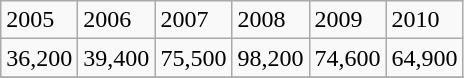<table class="wikitable">
<tr>
<td>2005</td>
<td>2006</td>
<td>2007</td>
<td>2008</td>
<td>2009</td>
<td>2010</td>
</tr>
<tr>
<td>36,200</td>
<td>39,400</td>
<td>75,500</td>
<td>98,200</td>
<td>74,600</td>
<td>64,900</td>
</tr>
<tr>
</tr>
</table>
